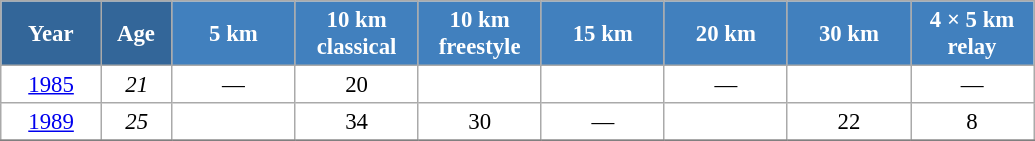<table class="wikitable" style="font-size:95%; text-align:center; border:grey solid 1px; border-collapse:collapse; background:#ffffff;">
<tr>
<th style="background-color:#369; color:white; width:60px;"> Year </th>
<th style="background-color:#369; color:white; width:40px;"> Age </th>
<th style="background-color:#4180be; color:white; width:75px;"> 5 km </th>
<th style="background-color:#4180be; color:white; width:75px;"> 10 km <br> classical </th>
<th style="background-color:#4180be; color:white; width:75px;"> 10 km <br> freestyle </th>
<th style="background-color:#4180be; color:white; width:75px;"> 15 km </th>
<th style="background-color:#4180be; color:white; width:75px;"> 20 km </th>
<th style="background-color:#4180be; color:white; width:75px;"> 30 km </th>
<th style="background-color:#4180be; color:white; width:75px;"> 4 × 5 km <br> relay </th>
</tr>
<tr>
<td><a href='#'>1985</a></td>
<td><em>21</em></td>
<td>—</td>
<td>20</td>
<td></td>
<td></td>
<td>—</td>
<td></td>
<td>—</td>
</tr>
<tr>
<td><a href='#'>1989</a></td>
<td><em>25</em></td>
<td></td>
<td>34</td>
<td>30</td>
<td>—</td>
<td></td>
<td>22</td>
<td>8</td>
</tr>
<tr>
</tr>
</table>
